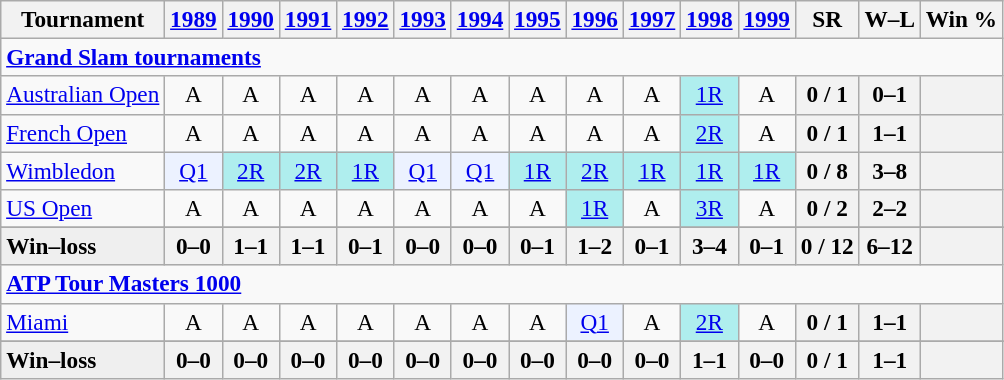<table class=wikitable style="text-align:center; font-size:97%">
<tr>
<th>Tournament</th>
<th><a href='#'>1989</a></th>
<th><a href='#'>1990</a></th>
<th><a href='#'>1991</a></th>
<th><a href='#'>1992</a></th>
<th><a href='#'>1993</a></th>
<th><a href='#'>1994</a></th>
<th><a href='#'>1995</a></th>
<th><a href='#'>1996</a></th>
<th><a href='#'>1997</a></th>
<th><a href='#'>1998</a></th>
<th><a href='#'>1999</a></th>
<th>SR</th>
<th>W–L</th>
<th>Win %</th>
</tr>
<tr>
<td colspan=23 align=left><strong><a href='#'>Grand Slam tournaments</a></strong></td>
</tr>
<tr>
<td align=left><a href='#'>Australian Open</a></td>
<td>A</td>
<td>A</td>
<td>A</td>
<td>A</td>
<td>A</td>
<td>A</td>
<td>A</td>
<td>A</td>
<td>A</td>
<td bgcolor=afeeee><a href='#'>1R</a></td>
<td>A</td>
<th>0 / 1</th>
<th>0–1</th>
<th></th>
</tr>
<tr>
<td align=left><a href='#'>French Open</a></td>
<td>A</td>
<td>A</td>
<td>A</td>
<td>A</td>
<td>A</td>
<td>A</td>
<td>A</td>
<td>A</td>
<td>A</td>
<td bgcolor=afeeee><a href='#'>2R</a></td>
<td>A</td>
<th>0 / 1</th>
<th>1–1</th>
<th></th>
</tr>
<tr>
<td align=left><a href='#'>Wimbledon</a></td>
<td bgcolor=ecf2ff><a href='#'>Q1</a></td>
<td bgcolor=afeeee><a href='#'>2R</a></td>
<td bgcolor=afeeee><a href='#'>2R</a></td>
<td bgcolor=afeeee><a href='#'>1R</a></td>
<td bgcolor=ecf2ff><a href='#'>Q1</a></td>
<td bgcolor=ecf2ff><a href='#'>Q1</a></td>
<td bgcolor=afeeee><a href='#'>1R</a></td>
<td bgcolor=afeeee><a href='#'>2R</a></td>
<td bgcolor=afeeee><a href='#'>1R</a></td>
<td bgcolor=afeeee><a href='#'>1R</a></td>
<td bgcolor=afeeee><a href='#'>1R</a></td>
<th>0 / 8</th>
<th>3–8</th>
<th></th>
</tr>
<tr>
<td align=left><a href='#'>US Open</a></td>
<td>A</td>
<td>A</td>
<td>A</td>
<td>A</td>
<td>A</td>
<td>A</td>
<td>A</td>
<td bgcolor=afeeee><a href='#'>1R</a></td>
<td>A</td>
<td bgcolor=afeeee><a href='#'>3R</a></td>
<td>A</td>
<th>0 / 2</th>
<th>2–2</th>
<th></th>
</tr>
<tr>
</tr>
<tr style=font-weight:bold;background:#efefef>
<td style=text-align:left>Win–loss</td>
<th>0–0</th>
<th>1–1</th>
<th>1–1</th>
<th>0–1</th>
<th>0–0</th>
<th>0–0</th>
<th>0–1</th>
<th>1–2</th>
<th>0–1</th>
<th>3–4</th>
<th>0–1</th>
<th>0 / 12</th>
<th>6–12</th>
<th></th>
</tr>
<tr>
<td colspan=25 style=text-align:left><strong><a href='#'>ATP Tour Masters 1000</a></strong></td>
</tr>
<tr>
<td align=left><a href='#'>Miami</a></td>
<td>A</td>
<td>A</td>
<td>A</td>
<td>A</td>
<td>A</td>
<td>A</td>
<td>A</td>
<td bgcolor=ecf2ff><a href='#'>Q1</a></td>
<td>A</td>
<td bgcolor=afeeee><a href='#'>2R</a></td>
<td>A</td>
<th>0 / 1</th>
<th>1–1</th>
<th></th>
</tr>
<tr>
</tr>
<tr style=font-weight:bold;background:#efefef>
<td style=text-align:left>Win–loss</td>
<th>0–0</th>
<th>0–0</th>
<th>0–0</th>
<th>0–0</th>
<th>0–0</th>
<th>0–0</th>
<th>0–0</th>
<th>0–0</th>
<th>0–0</th>
<th>1–1</th>
<th>0–0</th>
<th>0 / 1</th>
<th>1–1</th>
<th></th>
</tr>
</table>
